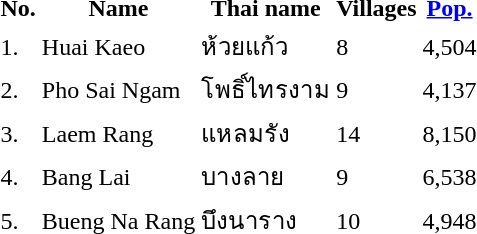<table>
<tr>
<th>No.</th>
<th>Name</th>
<th>Thai name</th>
<th>Villages</th>
<th><a href='#'>Pop.</a></th>
</tr>
<tr>
<td>1.</td>
<td>Huai Kaeo</td>
<td>ห้วยแก้ว</td>
<td>8</td>
<td>4,504</td>
<td></td>
</tr>
<tr>
<td>2.</td>
<td>Pho Sai Ngam</td>
<td>โพธิ์ไทรงาม</td>
<td>9</td>
<td>4,137</td>
<td></td>
</tr>
<tr>
<td>3.</td>
<td>Laem Rang</td>
<td>แหลมรัง</td>
<td>14</td>
<td>8,150</td>
<td></td>
</tr>
<tr>
<td>4.</td>
<td>Bang Lai</td>
<td>บางลาย</td>
<td>9</td>
<td>6,538</td>
<td></td>
</tr>
<tr>
<td>5.</td>
<td>Bueng Na Rang</td>
<td>บึงนาราง</td>
<td>10</td>
<td>4,948</td>
<td></td>
</tr>
</table>
